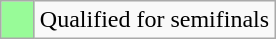<table class="wikitable">
<tr>
<td width=15px bgcolor="#98fb98"></td>
<td>Qualified for semifinals</td>
</tr>
</table>
